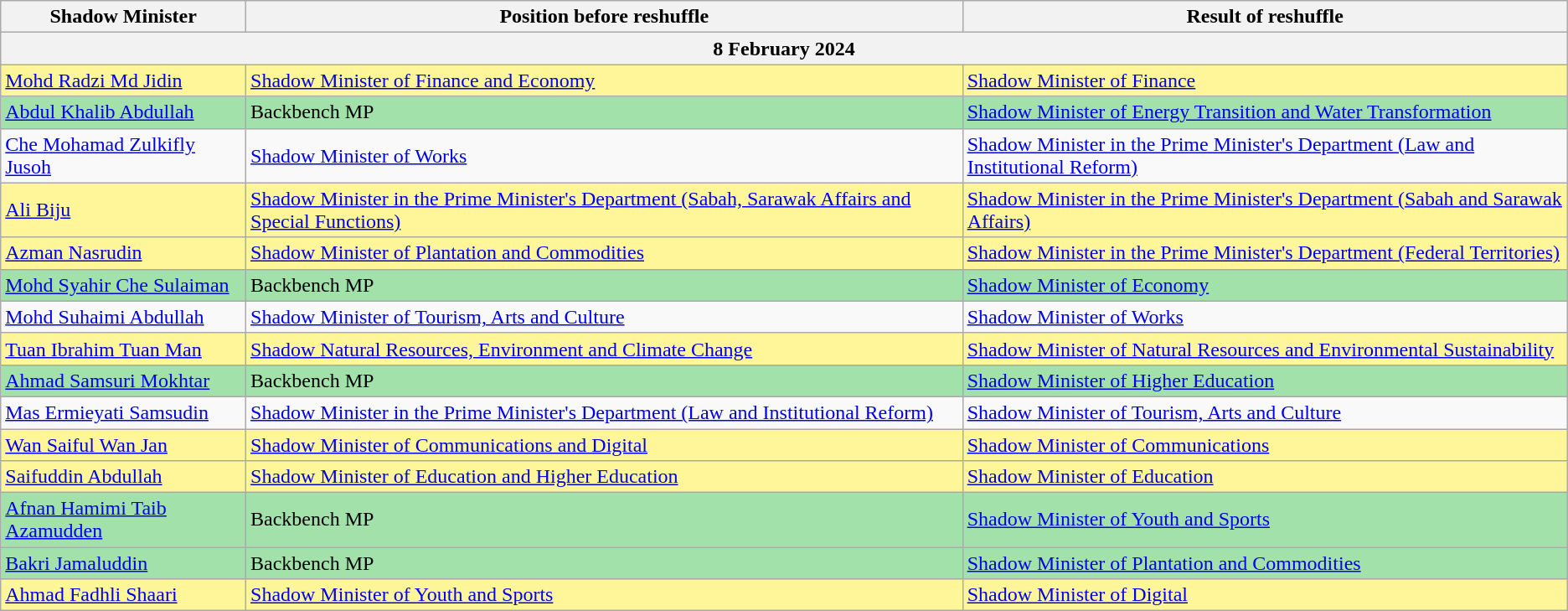<table class="wikitable">
<tr>
<th>Shadow Minister</th>
<th>Position before reshuffle</th>
<th>Result of reshuffle</th>
</tr>
<tr>
<th colspan=3>8 February 2024</th>
</tr>
<tr style="background:#FFF69A;">
<td><a href='#'>Mohd Radzi Md Jidin</a></td>
<td><a href='#'>Shadow Minister of Finance and Economy</a></td>
<td><a href='#'>Shadow Minister of Finance</a></td>
</tr>
<tr style="background:#A2E2AA;">
<td><a href='#'>Abdul Khalib Abdullah</a></td>
<td>Backbench MP</td>
<td><a href='#'>Shadow Minister of Energy Transition and Water Transformation</a></td>
</tr>
<tr>
<td><a href='#'>Che Mohamad Zulkifly Jusoh</a></td>
<td><a href='#'>Shadow Minister of Works</a></td>
<td><a href='#'>Shadow Minister in the Prime Minister's Department (Law and Institutional Reform)</a></td>
</tr>
<tr style="background:#FFF69A;">
<td><a href='#'>Ali Biju</a></td>
<td><a href='#'>Shadow Minister in the Prime Minister's Department (Sabah, Sarawak Affairs and Special Functions)</a></td>
<td><a href='#'>Shadow Minister in the Prime Minister's Department (Sabah and Sarawak Affairs)</a></td>
</tr>
<tr style="background:#FFF69A;">
<td><a href='#'>Azman Nasrudin</a></td>
<td><a href='#'>Shadow Minister of Plantation and Commodities</a></td>
<td><a href='#'>Shadow Minister in the Prime Minister's Department (Federal Territories)</a></td>
</tr>
<tr style="background:#A2E2AA;">
<td><a href='#'>Mohd Syahir Che Sulaiman</a></td>
<td>Backbench MP</td>
<td><a href='#'>Shadow Minister of Economy</a></td>
</tr>
<tr>
<td><a href='#'>Mohd Suhaimi Abdullah</a></td>
<td><a href='#'>Shadow Minister of Tourism, Arts and Culture</a></td>
<td><a href='#'>Shadow Minister of Works</a></td>
</tr>
<tr style="background:#FFF69A;">
<td><a href='#'>Tuan Ibrahim Tuan Man</a></td>
<td><a href='#'>Shadow Natural Resources, Environment and Climate Change</a></td>
<td><a href='#'>Shadow Minister of Natural Resources and Environmental Sustainability</a></td>
</tr>
<tr style="background:#A2E2AA;">
<td><a href='#'>Ahmad Samsuri Mokhtar</a></td>
<td>Backbench MP</td>
<td><a href='#'>Shadow Minister of Higher Education</a></td>
</tr>
<tr>
<td><a href='#'>Mas Ermieyati Samsudin</a></td>
<td><a href='#'>Shadow Minister in the Prime Minister's Department (Law and Institutional Reform)</a></td>
<td><a href='#'>Shadow Minister of Tourism, Arts and Culture</a></td>
</tr>
<tr style="background:#FFF69A;">
<td><a href='#'>Wan Saiful Wan Jan</a></td>
<td><a href='#'>Shadow Minister of Communications and Digital</a></td>
<td><a href='#'>Shadow Minister of Communications</a></td>
</tr>
<tr style="background:#FFF69A;">
<td><a href='#'>Saifuddin Abdullah</a></td>
<td><a href='#'>Shadow Minister of Education and Higher Education</a></td>
<td><a href='#'>Shadow Minister of Education</a></td>
</tr>
<tr style="background:#A2E2AA;">
<td><a href='#'>Afnan Hamimi Taib Azamudden</a></td>
<td>Backbench MP</td>
<td><a href='#'>Shadow Minister of Youth and Sports</a></td>
</tr>
<tr style="background:#A2E2AA;">
<td><a href='#'>Bakri Jamaluddin</a></td>
<td>Backbench MP</td>
<td><a href='#'>Shadow Minister of Plantation and Commodities</a></td>
</tr>
<tr style="background:#FFF69A;">
<td><a href='#'>Ahmad Fadhli Shaari</a></td>
<td><a href='#'>Shadow Minister of Youth and Sports</a></td>
<td><a href='#'>Shadow Minister of Digital</a></td>
</tr>
</table>
